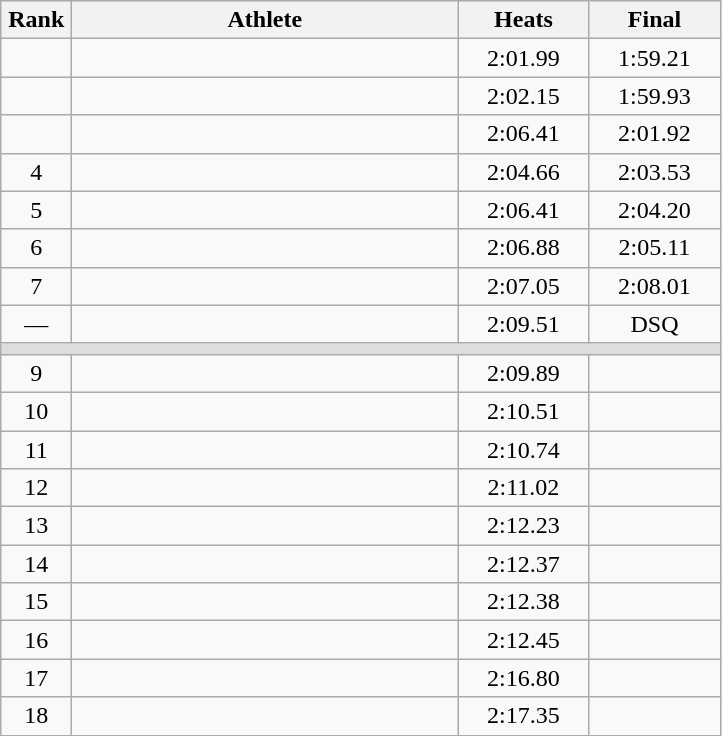<table class=wikitable style="text-align:center">
<tr>
<th width=40>Rank</th>
<th width=250>Athlete</th>
<th width=80>Heats</th>
<th width=80>Final</th>
</tr>
<tr>
<td></td>
<td align=left></td>
<td>2:01.99</td>
<td>1:59.21</td>
</tr>
<tr>
<td></td>
<td align=left></td>
<td>2:02.15</td>
<td>1:59.93</td>
</tr>
<tr>
<td></td>
<td align=left></td>
<td>2:06.41</td>
<td>2:01.92</td>
</tr>
<tr>
<td>4</td>
<td align=left></td>
<td>2:04.66</td>
<td>2:03.53</td>
</tr>
<tr>
<td>5</td>
<td align=left></td>
<td>2:06.41</td>
<td>2:04.20</td>
</tr>
<tr>
<td>6</td>
<td align=left></td>
<td>2:06.88</td>
<td>2:05.11</td>
</tr>
<tr>
<td>7</td>
<td align=left></td>
<td>2:07.05</td>
<td>2:08.01</td>
</tr>
<tr>
<td>—</td>
<td align=left></td>
<td>2:09.51</td>
<td>DSQ</td>
</tr>
<tr bgcolor=#DDDDDD>
<td colspan=4></td>
</tr>
<tr>
<td>9</td>
<td align=left></td>
<td>2:09.89</td>
<td></td>
</tr>
<tr>
<td>10</td>
<td align=left></td>
<td>2:10.51</td>
<td></td>
</tr>
<tr>
<td>11</td>
<td align=left></td>
<td>2:10.74</td>
<td></td>
</tr>
<tr>
<td>12</td>
<td align=left></td>
<td>2:11.02</td>
<td></td>
</tr>
<tr>
<td>13</td>
<td align=left></td>
<td>2:12.23</td>
<td></td>
</tr>
<tr>
<td>14</td>
<td align=left></td>
<td>2:12.37</td>
<td></td>
</tr>
<tr>
<td>15</td>
<td align=left></td>
<td>2:12.38</td>
<td></td>
</tr>
<tr>
<td>16</td>
<td align=left></td>
<td>2:12.45</td>
<td></td>
</tr>
<tr>
<td>17</td>
<td align=left></td>
<td>2:16.80</td>
<td></td>
</tr>
<tr>
<td>18</td>
<td align=left></td>
<td>2:17.35</td>
<td></td>
</tr>
</table>
